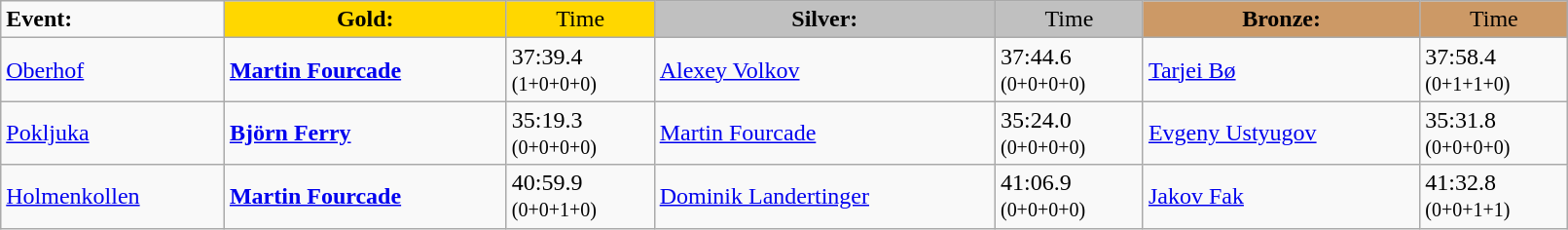<table class="wikitable" width=85%>
<tr>
<td><strong>Event:</strong></td>
<td style="text-align:center;background-color:gold;"><strong>Gold:</strong></td>
<td style="text-align:center;background-color:gold;">Time</td>
<td style="text-align:center;background-color:silver;"><strong>Silver:</strong></td>
<td style="text-align:center;background-color:silver;">Time</td>
<td style="text-align:center;background-color:#CC9966;"><strong>Bronze:</strong></td>
<td style="text-align:center;background-color:#CC9966;">Time</td>
</tr>
<tr>
<td><a href='#'>Oberhof</a><br></td>
<td><strong><a href='#'>Martin Fourcade</a></strong><br><small></small></td>
<td>37:39.4<br><small>(1+0+0+0)</small></td>
<td><a href='#'>Alexey Volkov</a><br><small></small></td>
<td>37:44.6<br><small>(0+0+0+0)</small></td>
<td><a href='#'>Tarjei Bø</a><br><small></small></td>
<td>37:58.4<br><small>(0+1+1+0)</small></td>
</tr>
<tr>
<td><a href='#'>Pokljuka</a><br></td>
<td><strong><a href='#'>Björn Ferry</a></strong><br><small></small></td>
<td>35:19.3<br><small>(0+0+0+0)</small></td>
<td><a href='#'>Martin Fourcade</a><br><small></small></td>
<td>35:24.0<br><small>(0+0+0+0)</small></td>
<td><a href='#'>Evgeny Ustyugov</a><br><small></small></td>
<td>35:31.8<br><small>(0+0+0+0)</small></td>
</tr>
<tr>
<td><a href='#'>Holmenkollen</a><br></td>
<td><strong><a href='#'>Martin Fourcade</a></strong><br><small></small></td>
<td>40:59.9<br><small>(0+0+1+0)</small></td>
<td><a href='#'>Dominik Landertinger</a><br><small></small></td>
<td>41:06.9<br><small>(0+0+0+0)</small></td>
<td><a href='#'>Jakov Fak</a><br><small></small></td>
<td>41:32.8<br><small>(0+0+1+1)</small></td>
</tr>
</table>
